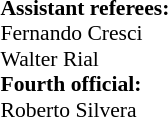<table width=50% style="font-size: 90%">
<tr>
<td><br><strong>Assistant referees:</strong>
<br> Fernando Cresci
<br> Walter Rial
<br><strong>Fourth official:</strong>
<br> Roberto Silvera</td>
</tr>
</table>
